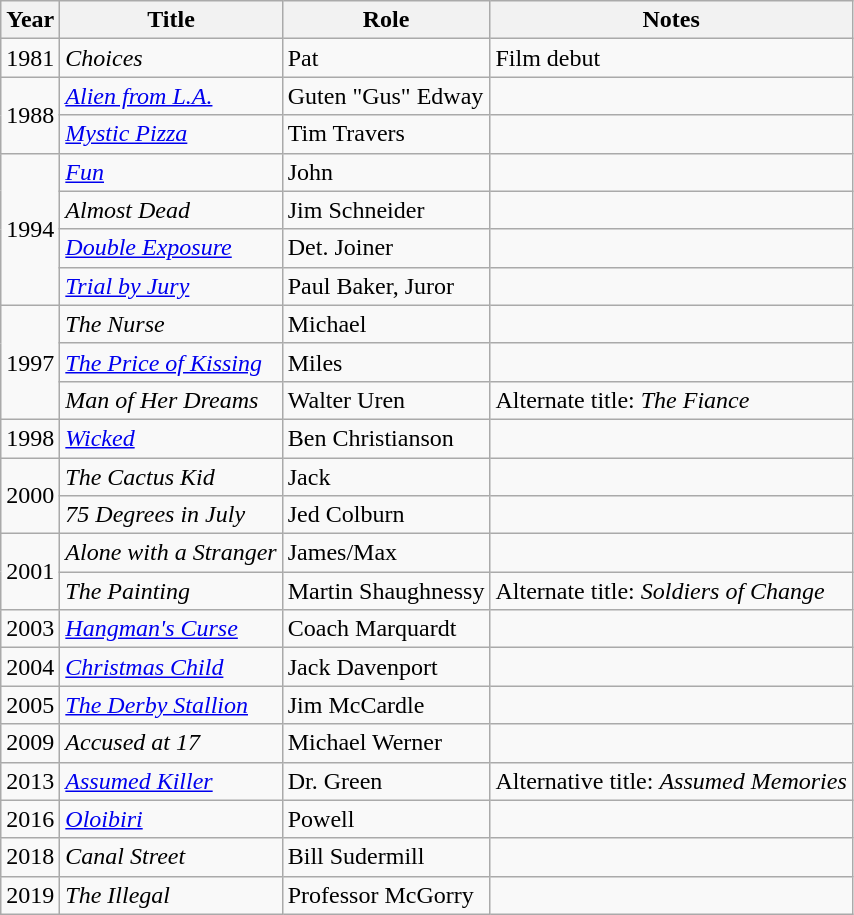<table class="wikitable sortable">
<tr>
<th>Year</th>
<th>Title</th>
<th>Role</th>
<th class="unsortable">Notes</th>
</tr>
<tr>
<td>1981</td>
<td><em>Choices</em></td>
<td>Pat</td>
<td>Film debut</td>
</tr>
<tr>
<td rowspan="2">1988</td>
<td><em><a href='#'>Alien from L.A.</a></em></td>
<td>Guten "Gus" Edway</td>
<td></td>
</tr>
<tr>
<td><em><a href='#'>Mystic Pizza</a></em></td>
<td>Tim Travers</td>
<td></td>
</tr>
<tr>
<td rowspan="4">1994</td>
<td><em><a href='#'>Fun</a></em></td>
<td>John</td>
<td></td>
</tr>
<tr>
<td><em>Almost Dead</em></td>
<td>Jim Schneider</td>
<td></td>
</tr>
<tr>
<td><em><a href='#'>Double Exposure</a></em></td>
<td>Det. Joiner</td>
<td></td>
</tr>
<tr>
<td><em><a href='#'>Trial by Jury</a></em></td>
<td>Paul Baker, Juror</td>
<td></td>
</tr>
<tr>
<td rowspan="3">1997</td>
<td><em>The Nurse</em></td>
<td>Michael</td>
<td></td>
</tr>
<tr>
<td><em><a href='#'>The Price of Kissing</a></em></td>
<td>Miles</td>
<td></td>
</tr>
<tr>
<td><em>Man of Her Dreams</em></td>
<td>Walter Uren</td>
<td>Alternate title: <em>The Fiance</em></td>
</tr>
<tr>
<td>1998</td>
<td><em><a href='#'>Wicked</a></em></td>
<td>Ben Christianson</td>
<td></td>
</tr>
<tr>
<td rowspan="2">2000</td>
<td><em>The Cactus Kid</em></td>
<td>Jack</td>
<td></td>
</tr>
<tr>
<td><em>75 Degrees in July</em></td>
<td>Jed Colburn</td>
<td></td>
</tr>
<tr>
<td rowspan="2">2001</td>
<td><em>Alone with a Stranger</em></td>
<td>James/Max</td>
<td></td>
</tr>
<tr>
<td><em>The Painting</em></td>
<td>Martin Shaughnessy</td>
<td>Alternate title: <em>Soldiers of Change</em></td>
</tr>
<tr>
<td>2003</td>
<td><em><a href='#'>Hangman's Curse</a></em></td>
<td>Coach Marquardt</td>
<td></td>
</tr>
<tr>
<td>2004</td>
<td><em><a href='#'>Christmas Child</a></em></td>
<td>Jack Davenport</td>
<td></td>
</tr>
<tr>
<td>2005</td>
<td><em><a href='#'>The Derby Stallion</a></em></td>
<td>Jim McCardle</td>
<td></td>
</tr>
<tr>
<td>2009</td>
<td><em>Accused at 17</em></td>
<td>Michael Werner</td>
<td></td>
</tr>
<tr>
<td>2013</td>
<td><em><a href='#'>Assumed Killer</a></em></td>
<td>Dr. Green</td>
<td>Alternative title: <em>Assumed Memories</em></td>
</tr>
<tr>
<td>2016</td>
<td><em><a href='#'>Oloibiri</a></em></td>
<td>Powell</td>
<td></td>
</tr>
<tr>
<td>2018</td>
<td><em>Canal Street</em></td>
<td>Bill Sudermill</td>
<td></td>
</tr>
<tr>
<td>2019</td>
<td><em>The Illegal</em></td>
<td>Professor McGorry</td>
<td></td>
</tr>
</table>
